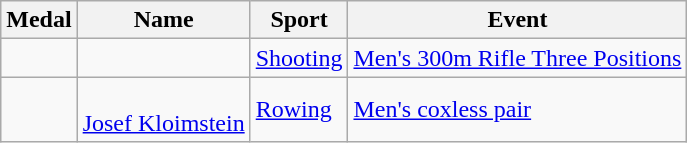<table class="wikitable sortable">
<tr>
<th>Medal</th>
<th>Name</th>
<th>Sport</th>
<th>Event</th>
</tr>
<tr>
<td></td>
<td></td>
<td><a href='#'>Shooting</a></td>
<td><a href='#'>Men's 300m Rifle Three Positions</a></td>
</tr>
<tr>
<td></td>
<td> <br><a href='#'>Josef Kloimstein</a></td>
<td><a href='#'>Rowing</a></td>
<td><a href='#'>Men's coxless pair</a></td>
</tr>
</table>
